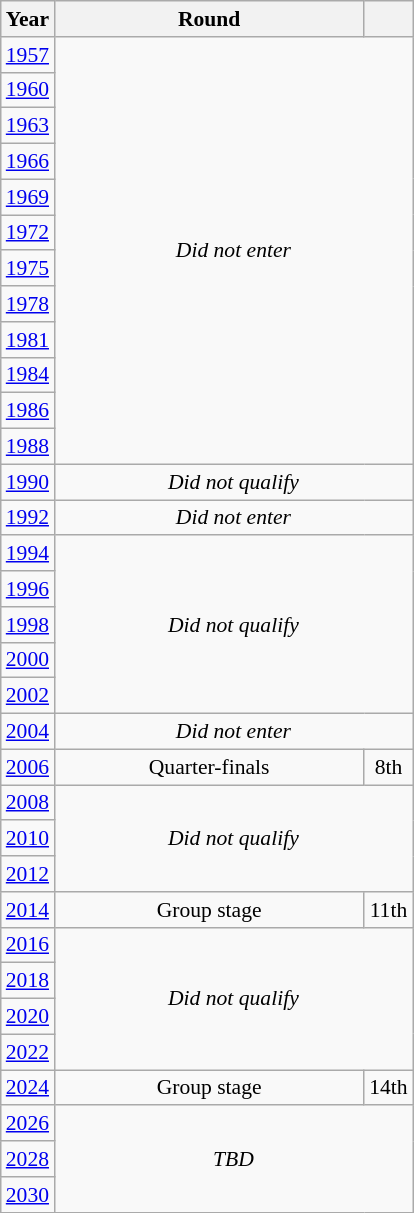<table class="wikitable" style="text-align: center; font-size:90%">
<tr>
<th>Year</th>
<th style="width:200px">Round</th>
<th></th>
</tr>
<tr>
<td><a href='#'>1957</a></td>
<td colspan="2" rowspan="12"><em>Did not enter</em></td>
</tr>
<tr>
<td><a href='#'>1960</a></td>
</tr>
<tr>
<td><a href='#'>1963</a></td>
</tr>
<tr>
<td><a href='#'>1966</a></td>
</tr>
<tr>
<td><a href='#'>1969</a></td>
</tr>
<tr>
<td><a href='#'>1972</a></td>
</tr>
<tr>
<td><a href='#'>1975</a></td>
</tr>
<tr>
<td><a href='#'>1978</a></td>
</tr>
<tr>
<td><a href='#'>1981</a></td>
</tr>
<tr>
<td><a href='#'>1984</a></td>
</tr>
<tr>
<td><a href='#'>1986</a></td>
</tr>
<tr>
<td><a href='#'>1988</a></td>
</tr>
<tr>
<td><a href='#'>1990</a></td>
<td colspan="2"><em>Did not qualify</em></td>
</tr>
<tr>
<td><a href='#'>1992</a></td>
<td colspan="2"><em>Did not enter</em></td>
</tr>
<tr>
<td><a href='#'>1994</a></td>
<td colspan="2" rowspan="5"><em>Did not qualify</em></td>
</tr>
<tr>
<td><a href='#'>1996</a></td>
</tr>
<tr>
<td><a href='#'>1998</a></td>
</tr>
<tr>
<td><a href='#'>2000</a></td>
</tr>
<tr>
<td><a href='#'>2002</a></td>
</tr>
<tr>
<td><a href='#'>2004</a></td>
<td colspan="2"><em>Did not enter</em></td>
</tr>
<tr>
<td><a href='#'>2006</a></td>
<td>Quarter-finals</td>
<td>8th</td>
</tr>
<tr>
<td><a href='#'>2008</a></td>
<td colspan="2" rowspan="3"><em>Did not qualify</em></td>
</tr>
<tr>
<td><a href='#'>2010</a></td>
</tr>
<tr>
<td><a href='#'>2012</a></td>
</tr>
<tr>
<td><a href='#'>2014</a></td>
<td>Group stage</td>
<td>11th</td>
</tr>
<tr>
<td><a href='#'>2016</a></td>
<td colspan="2" rowspan="4"><em>Did not qualify</em></td>
</tr>
<tr>
<td><a href='#'>2018</a></td>
</tr>
<tr>
<td><a href='#'>2020</a></td>
</tr>
<tr>
<td><a href='#'>2022</a></td>
</tr>
<tr>
<td><a href='#'>2024</a></td>
<td>Group stage</td>
<td>14th</td>
</tr>
<tr>
<td><a href='#'>2026</a></td>
<td colspan="2" rowspan="3"><em>TBD</em></td>
</tr>
<tr>
<td><a href='#'>2028</a></td>
</tr>
<tr>
<td><a href='#'>2030</a></td>
</tr>
</table>
